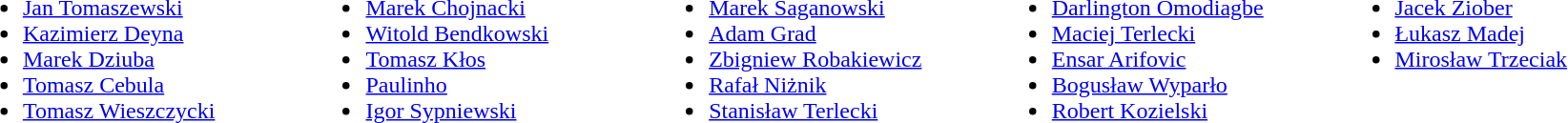<table border="0"  style="width:95%; margin:auto;">
<tr>
<td style="vertical-align:top; width:20%;"><br><ul><li> <a href='#'>Jan Tomaszewski</a></li><li> <a href='#'>Kazimierz Deyna</a></li><li> <a href='#'>Marek Dziuba</a></li><li> <a href='#'>Tomasz Cebula</a></li><li> <a href='#'>Tomasz Wieszczycki</a></li></ul></td>
<td style="vertical-align:top; width:20%;"><br><ul><li> <a href='#'>Marek Chojnacki</a></li><li> <a href='#'>Witold Bendkowski</a></li><li> <a href='#'>Tomasz Kłos</a></li><li> <a href='#'>Paulinho</a></li><li> <a href='#'>Igor Sypniewski</a></li></ul></td>
<td style="vertical-align:top; width:20%;"><br><ul><li> <a href='#'>Marek Saganowski</a></li><li> <a href='#'>Adam Grad</a></li><li> <a href='#'>Zbigniew Robakiewicz</a></li><li> <a href='#'>Rafał Niżnik</a></li><li> <a href='#'>Stanisław Terlecki</a></li></ul></td>
<td style="vertical-align:top; width:20%;"><br><ul><li> <a href='#'>Darlington Omodiagbe</a></li><li> <a href='#'>Maciej Terlecki</a></li><li> <a href='#'>Ensar Arifovic</a></li><li> <a href='#'>Bogusław Wyparło</a></li><li> <a href='#'>Robert Kozielski</a></li></ul></td>
<td style="vertical-align:top; width:20%;"><br><ul><li> <a href='#'>Jacek Ziober</a></li><li> <a href='#'>Łukasz Madej</a></li><li> <a href='#'>Mirosław Trzeciak</a></li></ul></td>
</tr>
</table>
